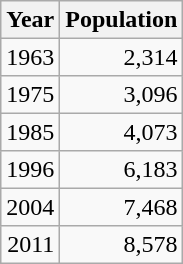<table class="wikitable" style="line-height:1.1em;">
<tr>
<th>Year</th>
<th>Population</th>
</tr>
<tr align="right">
<td>1963</td>
<td>2,314</td>
</tr>
<tr align="right">
<td>1975</td>
<td>3,096</td>
</tr>
<tr align="right">
<td>1985</td>
<td>4,073</td>
</tr>
<tr align="right">
<td>1996</td>
<td>6,183</td>
</tr>
<tr align="right">
<td>2004</td>
<td>7,468</td>
</tr>
<tr align="right">
<td>2011</td>
<td>8,578</td>
</tr>
</table>
